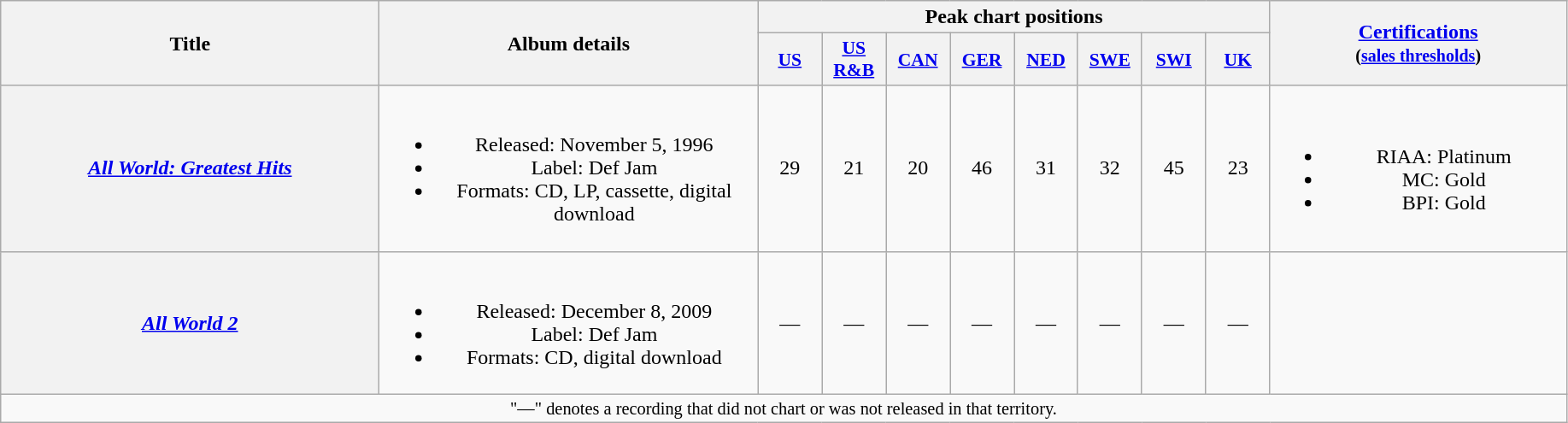<table class="wikitable plainrowheaders" style="text-align:center;">
<tr>
<th scope="col" rowspan="2" style="width:18em;">Title</th>
<th scope="col" rowspan="2" style="width:18em;">Album details</th>
<th scope="col" colspan="8">Peak chart positions</th>
<th rowspan="2" style="width:14em;"><a href='#'>Certifications</a><br><small>(<a href='#'>sales thresholds</a>)</small></th>
</tr>
<tr>
<th scope="col" style="width:3em;font-size:90%;"><a href='#'>US</a><br></th>
<th scope="col" style="width:3em;font-size:90%;"><a href='#'>US<br>R&B</a><br></th>
<th scope="col" style="width:3em;font-size:90%;"><a href='#'>CAN</a><br></th>
<th scope="col" style="width:3em;font-size:90%;"><a href='#'>GER</a><br></th>
<th scope="col" style="width:3em;font-size:90%;"><a href='#'>NED</a><br></th>
<th scope="col" style="width:3em;font-size:90%;"><a href='#'>SWE</a><br></th>
<th scope="col" style="width:3em;font-size:90%;"><a href='#'>SWI</a><br></th>
<th scope="col" style="width:3em;font-size:90%;"><a href='#'>UK</a><br></th>
</tr>
<tr>
<th scope="row"><em><a href='#'>All World: Greatest Hits</a></em></th>
<td><br><ul><li>Released: November 5, 1996</li><li>Label: Def Jam</li><li>Formats: CD, LP, cassette, digital download</li></ul></td>
<td>29</td>
<td>21</td>
<td>20</td>
<td>46</td>
<td>31</td>
<td>32</td>
<td>45</td>
<td>23</td>
<td><br><ul><li>RIAA: Platinum</li><li>MC: Gold</li><li>BPI: Gold</li></ul></td>
</tr>
<tr>
<th scope="row"><em><a href='#'>All World 2</a></em></th>
<td><br><ul><li>Released: December 8, 2009</li><li>Label: Def Jam</li><li>Formats: CD, digital download</li></ul></td>
<td>—</td>
<td>—</td>
<td>—</td>
<td>—</td>
<td>—</td>
<td>—</td>
<td>—</td>
<td>—</td>
<td></td>
</tr>
<tr>
<td colspan="20" style="font-size:85%" align="center">"—" denotes a recording that did not chart or was not released in that territory.</td>
</tr>
</table>
